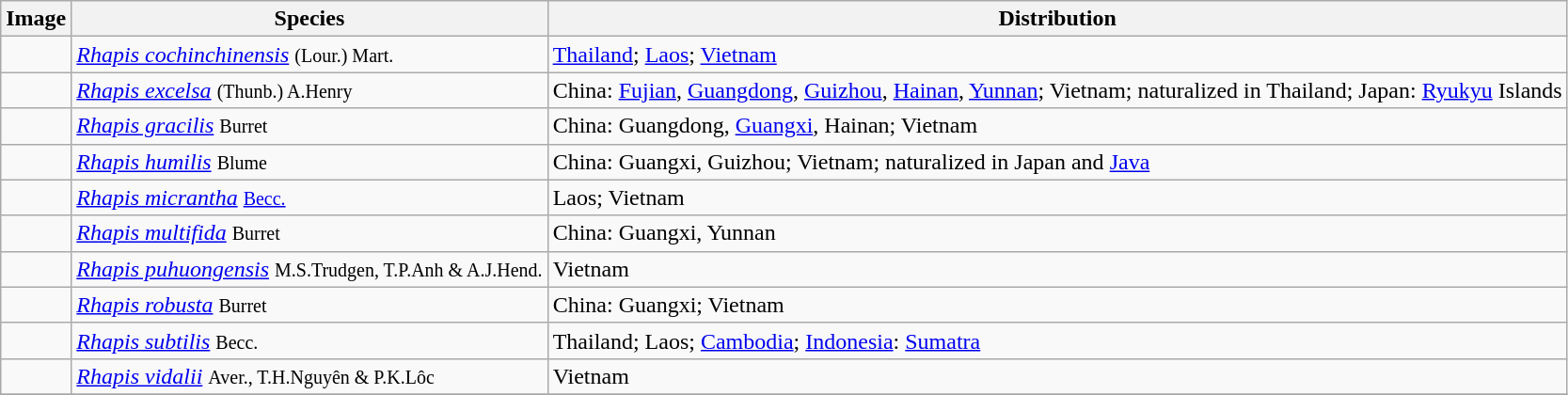<table class="wikitable">
<tr>
<th>Image</th>
<th>Species</th>
<th>Distribution</th>
</tr>
<tr>
<td></td>
<td><em><a href='#'>Rhapis cochinchinensis</a></em> <small>(Lour.) Mart.</small></td>
<td><a href='#'>Thailand</a>; <a href='#'>Laos</a>; <a href='#'>Vietnam</a></td>
</tr>
<tr>
<td></td>
<td><em><a href='#'>Rhapis excelsa</a></em> <small>(Thunb.) A.Henry</small></td>
<td>China: <a href='#'>Fujian</a>, <a href='#'>Guangdong</a>, <a href='#'>Guizhou</a>, <a href='#'>Hainan</a>, <a href='#'>Yunnan</a>; Vietnam; naturalized in Thailand; Japan: <a href='#'>Ryukyu</a> Islands</td>
</tr>
<tr>
<td></td>
<td><em><a href='#'>Rhapis gracilis</a></em> <small>Burret</small></td>
<td>China: Guangdong, <a href='#'>Guangxi</a>, Hainan; Vietnam</td>
</tr>
<tr>
<td></td>
<td><em><a href='#'>Rhapis humilis</a></em> <small>Blume</small></td>
<td>China: Guangxi, Guizhou; Vietnam; naturalized in Japan and <a href='#'>Java</a></td>
</tr>
<tr>
<td></td>
<td><em><a href='#'>Rhapis micrantha</a></em> <small><a href='#'>Becc.</a></small></td>
<td>Laos; Vietnam</td>
</tr>
<tr>
<td></td>
<td><em><a href='#'>Rhapis multifida</a></em> <small>Burret</small></td>
<td>China: Guangxi, Yunnan</td>
</tr>
<tr>
<td></td>
<td><em><a href='#'>Rhapis puhuongensis</a></em> <small>M.S.Trudgen, T.P.Anh & A.J.Hend.</small></td>
<td>Vietnam</td>
</tr>
<tr>
<td></td>
<td><em><a href='#'>Rhapis robusta</a></em> <small>Burret</small></td>
<td>China: Guangxi; Vietnam</td>
</tr>
<tr>
<td></td>
<td><em><a href='#'>Rhapis subtilis</a></em> <small>Becc.</small></td>
<td>Thailand; Laos; <a href='#'>Cambodia</a>; <a href='#'>Indonesia</a>: <a href='#'>Sumatra</a></td>
</tr>
<tr>
<td></td>
<td><em><a href='#'>Rhapis vidalii</a></em> <small>Aver., T.H.Nguyên & P.K.Lôc</small></td>
<td>Vietnam</td>
</tr>
<tr>
</tr>
</table>
